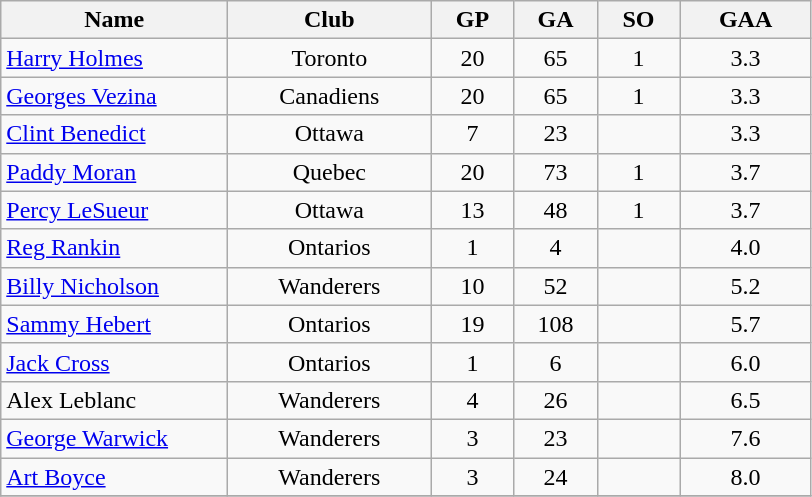<table class="wikitable" style="text-align:center;">
<tr>
<th style="width:9em">Name</th>
<th style="width:8em">Club</th>
<th style="width:3em">GP</th>
<th style="width:3em">GA</th>
<th style="width:3em">SO</th>
<th style="width:5em">GAA</th>
</tr>
<tr>
<td align="left"><a href='#'>Harry Holmes</a></td>
<td>Toronto</td>
<td>20</td>
<td>65</td>
<td>1</td>
<td>3.3</td>
</tr>
<tr>
<td align="left"><a href='#'>Georges Vezina</a></td>
<td>Canadiens</td>
<td>20</td>
<td>65</td>
<td>1</td>
<td>3.3</td>
</tr>
<tr>
<td align="left"><a href='#'>Clint Benedict</a></td>
<td>Ottawa</td>
<td>7</td>
<td>23</td>
<td></td>
<td>3.3</td>
</tr>
<tr>
<td align="left"><a href='#'>Paddy Moran</a></td>
<td>Quebec</td>
<td>20</td>
<td>73</td>
<td>1</td>
<td>3.7</td>
</tr>
<tr>
<td align="left"><a href='#'>Percy LeSueur</a></td>
<td>Ottawa</td>
<td>13</td>
<td>48</td>
<td>1</td>
<td>3.7</td>
</tr>
<tr>
<td align="left"><a href='#'>Reg Rankin</a></td>
<td>Ontarios</td>
<td>1</td>
<td>4</td>
<td></td>
<td>4.0</td>
</tr>
<tr>
<td align="left"><a href='#'>Billy Nicholson</a></td>
<td>Wanderers</td>
<td>10</td>
<td>52</td>
<td></td>
<td>5.2</td>
</tr>
<tr>
<td align="left"><a href='#'>Sammy Hebert</a></td>
<td>Ontarios</td>
<td>19</td>
<td>108</td>
<td></td>
<td>5.7</td>
</tr>
<tr>
<td align="left"><a href='#'>Jack Cross</a></td>
<td>Ontarios</td>
<td>1</td>
<td>6</td>
<td></td>
<td>6.0</td>
</tr>
<tr>
<td align="left">Alex Leblanc</td>
<td>Wanderers</td>
<td>4</td>
<td>26</td>
<td></td>
<td>6.5</td>
</tr>
<tr>
<td align="left"><a href='#'>George Warwick</a></td>
<td>Wanderers</td>
<td>3</td>
<td>23</td>
<td></td>
<td>7.6</td>
</tr>
<tr>
<td align="left"><a href='#'>Art Boyce</a></td>
<td>Wanderers</td>
<td>3</td>
<td>24</td>
<td></td>
<td>8.0</td>
</tr>
<tr>
</tr>
</table>
